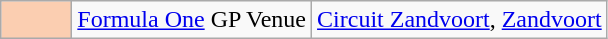<table class="wikitable">
<tr>
<td width=40px align=center style="background-color:#FBCEB1"></td>
<td><a href='#'>Formula One</a> GP Venue</td>
<td><a href='#'>Circuit Zandvoort</a>, <a href='#'>Zandvoort</a></td>
</tr>
</table>
